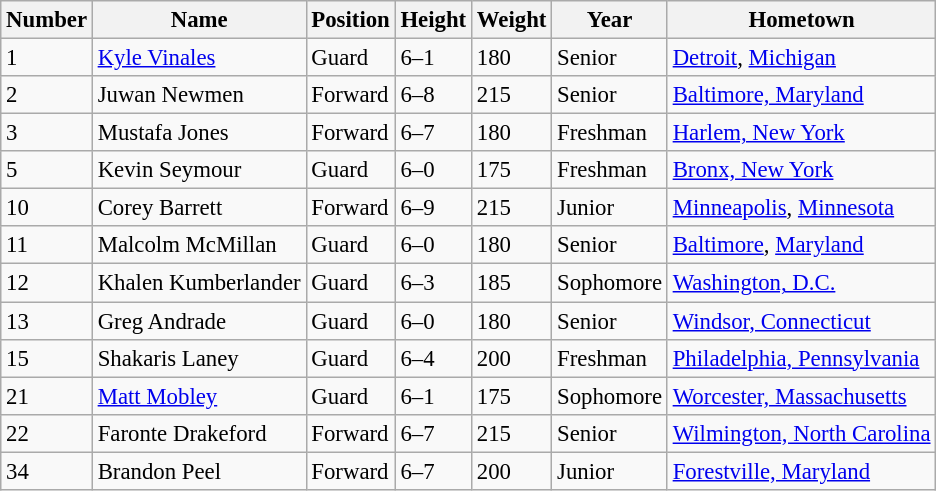<table class="wikitable sortable" style="font-size: 95%;">
<tr>
<th>Number</th>
<th>Name</th>
<th>Position</th>
<th>Height</th>
<th>Weight</th>
<th>Year</th>
<th>Hometown</th>
</tr>
<tr>
<td>1</td>
<td><a href='#'>Kyle Vinales</a></td>
<td>Guard</td>
<td>6–1</td>
<td>180</td>
<td>Senior</td>
<td><a href='#'>Detroit</a>, <a href='#'>Michigan</a></td>
</tr>
<tr>
<td>2</td>
<td>Juwan Newmen</td>
<td>Forward</td>
<td>6–8</td>
<td>215</td>
<td>Senior</td>
<td><a href='#'>Baltimore, Maryland</a></td>
</tr>
<tr>
<td>3</td>
<td>Mustafa Jones</td>
<td>Forward</td>
<td>6–7</td>
<td>180</td>
<td>Freshman</td>
<td><a href='#'>Harlem, New York</a></td>
</tr>
<tr>
<td>5</td>
<td>Kevin Seymour</td>
<td>Guard</td>
<td>6–0</td>
<td>175</td>
<td>Freshman</td>
<td><a href='#'>Bronx, New York</a></td>
</tr>
<tr>
<td>10</td>
<td>Corey Barrett</td>
<td>Forward</td>
<td>6–9</td>
<td>215</td>
<td>Junior</td>
<td><a href='#'>Minneapolis</a>, <a href='#'>Minnesota</a></td>
</tr>
<tr>
<td>11</td>
<td>Malcolm McMillan</td>
<td>Guard</td>
<td>6–0</td>
<td>180</td>
<td>Senior</td>
<td><a href='#'>Baltimore</a>, <a href='#'>Maryland</a></td>
</tr>
<tr>
<td>12</td>
<td>Khalen Kumberlander</td>
<td>Guard</td>
<td>6–3</td>
<td>185</td>
<td>Sophomore</td>
<td><a href='#'>Washington, D.C.</a></td>
</tr>
<tr>
<td>13</td>
<td>Greg Andrade</td>
<td>Guard</td>
<td>6–0</td>
<td>180</td>
<td>Senior</td>
<td><a href='#'>Windsor, Connecticut</a></td>
</tr>
<tr>
<td>15</td>
<td>Shakaris Laney</td>
<td>Guard</td>
<td>6–4</td>
<td>200</td>
<td>Freshman</td>
<td><a href='#'>Philadelphia, Pennsylvania</a></td>
</tr>
<tr>
<td>21</td>
<td><a href='#'>Matt Mobley</a></td>
<td>Guard</td>
<td>6–1</td>
<td>175</td>
<td>Sophomore</td>
<td><a href='#'>Worcester, Massachusetts</a></td>
</tr>
<tr>
<td>22</td>
<td>Faronte Drakeford</td>
<td>Forward</td>
<td>6–7</td>
<td>215</td>
<td>Senior</td>
<td><a href='#'>Wilmington, North Carolina</a></td>
</tr>
<tr>
<td>34</td>
<td>Brandon Peel</td>
<td>Forward</td>
<td>6–7</td>
<td>200</td>
<td>Junior</td>
<td><a href='#'>Forestville, Maryland</a></td>
</tr>
</table>
